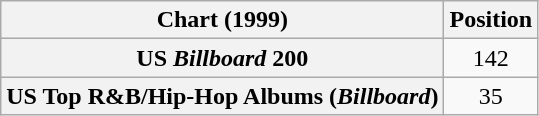<table class="wikitable sortable plainrowheaders" style="text-align:center">
<tr>
<th scope="col">Chart (1999)</th>
<th scope="col">Position</th>
</tr>
<tr>
<th scope="row">US <em>Billboard</em> 200</th>
<td>142</td>
</tr>
<tr>
<th scope="row">US Top R&B/Hip-Hop Albums (<em>Billboard</em>)</th>
<td>35</td>
</tr>
</table>
